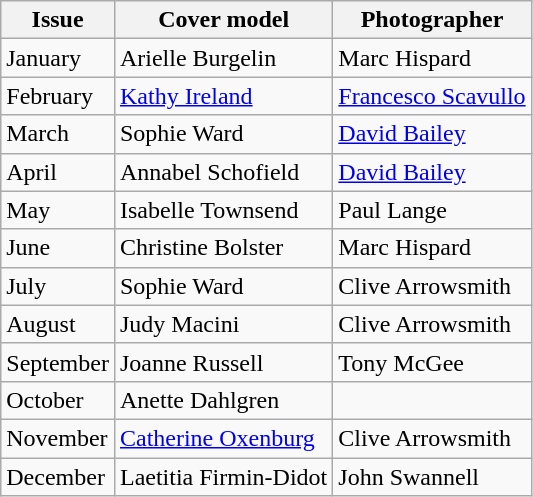<table class="sortable wikitable">
<tr>
<th>Issue</th>
<th>Cover model</th>
<th>Photographer</th>
</tr>
<tr>
<td>January</td>
<td>Arielle Burgelin</td>
<td>Marc Hispard</td>
</tr>
<tr>
<td>February</td>
<td><a href='#'>Kathy Ireland</a></td>
<td><a href='#'>Francesco Scavullo</a></td>
</tr>
<tr>
<td>March</td>
<td>Sophie Ward</td>
<td><a href='#'>David Bailey</a></td>
</tr>
<tr>
<td>April</td>
<td>Annabel Schofield</td>
<td><a href='#'>David Bailey</a></td>
</tr>
<tr>
<td>May</td>
<td>Isabelle Townsend</td>
<td>Paul Lange</td>
</tr>
<tr>
<td>June</td>
<td>Christine Bolster</td>
<td>Marc Hispard</td>
</tr>
<tr>
<td>July</td>
<td>Sophie Ward</td>
<td>Clive Arrowsmith</td>
</tr>
<tr>
<td>August</td>
<td>Judy Macini</td>
<td>Clive Arrowsmith</td>
</tr>
<tr>
<td>September</td>
<td>Joanne Russell</td>
<td>Tony McGee</td>
</tr>
<tr>
<td>October</td>
<td>Anette Dahlgren</td>
<td></td>
</tr>
<tr>
<td>November</td>
<td><a href='#'>Catherine Oxenburg</a></td>
<td>Clive Arrowsmith</td>
</tr>
<tr>
<td>December</td>
<td>Laetitia Firmin-Didot</td>
<td>John Swannell</td>
</tr>
</table>
